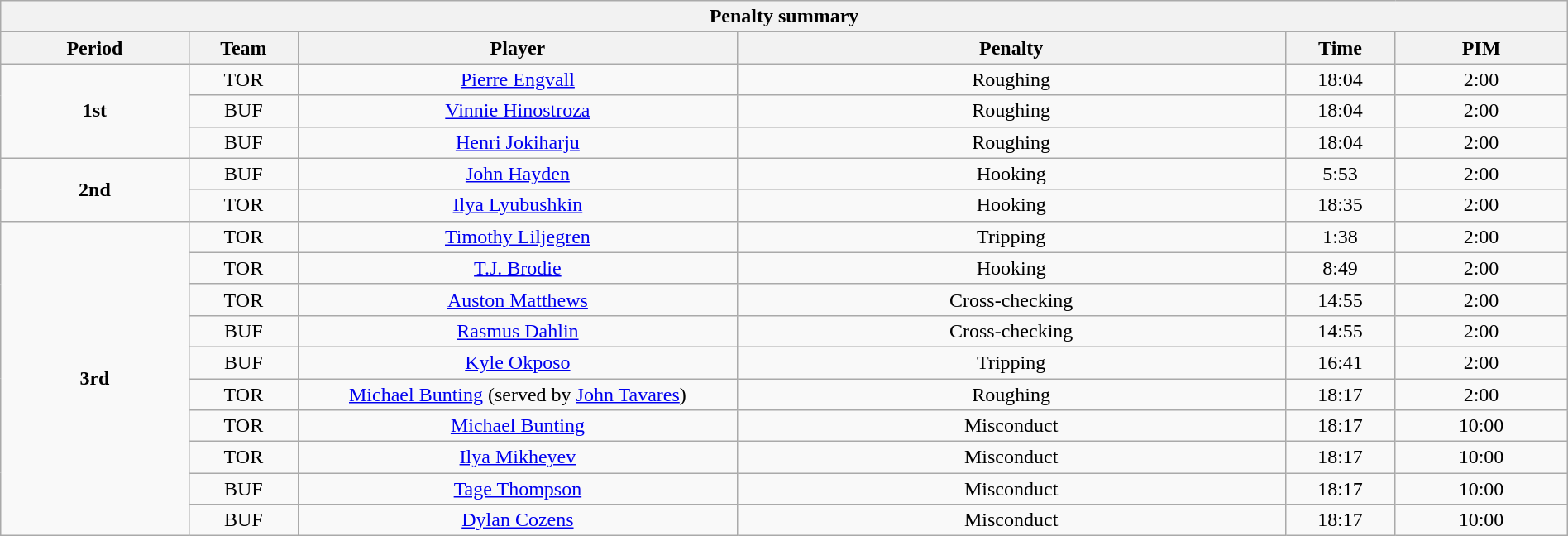<table style="width:100%;" class="wikitable">
<tr>
<th colspan=6>Penalty summary</th>
</tr>
<tr>
<th style="width:12%;">Period</th>
<th style="width:7%;">Team</th>
<th style="width:28%;">Player</th>
<th style="width:35%;">Penalty</th>
<th style="width:7%;">Time</th>
<th style="width:11%;">PIM</th>
</tr>
<tr>
<td style="text-align:center;" rowspan="3"><strong>1st</strong></td>
<td align=center>TOR</td>
<td align=center><a href='#'>Pierre Engvall</a></td>
<td align=center>Roughing</td>
<td align=center>18:04</td>
<td align=center>2:00</td>
</tr>
<tr>
<td align=center>BUF</td>
<td align=center><a href='#'>Vinnie Hinostroza</a></td>
<td align=center>Roughing</td>
<td align=center>18:04</td>
<td align=center>2:00</td>
</tr>
<tr>
<td align=center>BUF</td>
<td align=center><a href='#'>Henri Jokiharju</a></td>
<td align=center>Roughing</td>
<td align=center>18:04</td>
<td align=center>2:00</td>
</tr>
<tr>
<td style="text-align:center;" rowspan="2"><strong>2nd</strong></td>
<td align=center>BUF</td>
<td align=center><a href='#'>John Hayden</a></td>
<td align=center>Hooking</td>
<td align=center>5:53</td>
<td align=center>2:00</td>
</tr>
<tr>
<td align=center>TOR</td>
<td align=center><a href='#'>Ilya Lyubushkin</a></td>
<td align=center>Hooking</td>
<td align=center>18:35</td>
<td align=center>2:00</td>
</tr>
<tr>
<td style="text-align:center;" rowspan="10"><strong>3rd</strong></td>
<td align=center>TOR</td>
<td align=center><a href='#'>Timothy Liljegren</a></td>
<td align=center>Tripping</td>
<td align=center>1:38</td>
<td align=center>2:00</td>
</tr>
<tr>
<td align=center>TOR</td>
<td align=center><a href='#'>T.J. Brodie</a></td>
<td align=center>Hooking</td>
<td align=center>8:49</td>
<td align=center>2:00</td>
</tr>
<tr>
<td align=center>TOR</td>
<td align=center><a href='#'>Auston Matthews</a></td>
<td align=center>Cross-checking</td>
<td align=center>14:55</td>
<td align=center>2:00</td>
</tr>
<tr>
<td align=center>BUF</td>
<td align=center><a href='#'>Rasmus Dahlin</a></td>
<td align=center>Cross-checking</td>
<td align=center>14:55</td>
<td align=center>2:00</td>
</tr>
<tr>
<td align=center>BUF</td>
<td align=center><a href='#'>Kyle Okposo</a></td>
<td align=center>Tripping</td>
<td align=center>16:41</td>
<td align=center>2:00</td>
</tr>
<tr>
<td align=center>TOR</td>
<td align=center><a href='#'>Michael Bunting</a> (served by <a href='#'>John Tavares</a>)</td>
<td align=center>Roughing</td>
<td align=center>18:17</td>
<td align=center>2:00</td>
</tr>
<tr>
<td align=center>TOR</td>
<td align=center><a href='#'>Michael Bunting</a></td>
<td align=center>Misconduct</td>
<td align=center>18:17</td>
<td align=center>10:00</td>
</tr>
<tr>
<td align=center>TOR</td>
<td align=center><a href='#'>Ilya Mikheyev</a></td>
<td align=center>Misconduct</td>
<td align=center>18:17</td>
<td align=center>10:00</td>
</tr>
<tr>
<td align=center>BUF</td>
<td align=center><a href='#'>Tage Thompson</a></td>
<td align=center>Misconduct</td>
<td align=center>18:17</td>
<td align=center>10:00</td>
</tr>
<tr>
<td align=center>BUF</td>
<td align=center><a href='#'>Dylan Cozens</a></td>
<td align=center>Misconduct</td>
<td align=center>18:17</td>
<td align=center>10:00</td>
</tr>
</table>
